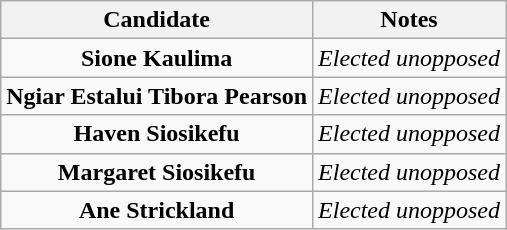<table class="wikitable centre" style="text-align:center;">
<tr>
<th>Candidate</th>
<th>Notes</th>
</tr>
<tr>
<td><strong>Sione Kaulima</strong></td>
<td><em>Elected unopposed</em></td>
</tr>
<tr>
<td><strong>Ngiar Estalui Tibora Pearson</strong></td>
<td><em>Elected unopposed</em></td>
</tr>
<tr>
<td><strong>Haven Siosikefu</strong></td>
<td><em>Elected unopposed</em></td>
</tr>
<tr>
<td><strong>Margaret Siosikefu</strong></td>
<td><em>Elected unopposed</em></td>
</tr>
<tr>
<td><strong>Ane Strickland</strong></td>
<td><em>Elected unopposed</em></td>
</tr>
</table>
